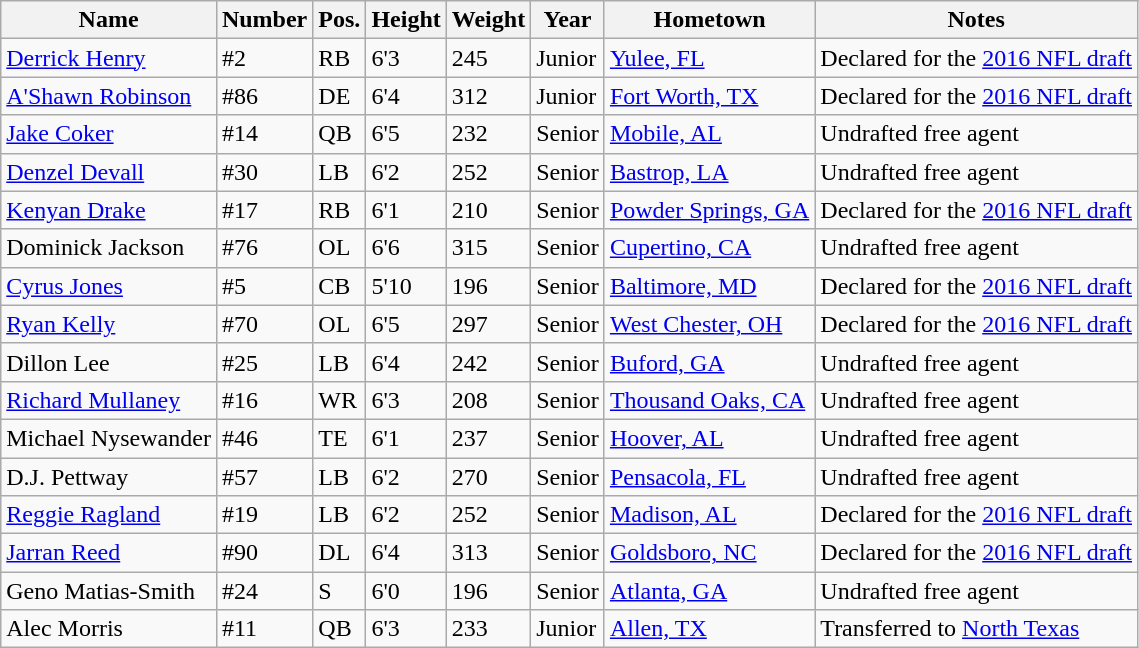<table class="wikitable sortable">
<tr>
<th>Name</th>
<th>Number</th>
<th>Pos.</th>
<th>Height</th>
<th>Weight</th>
<th>Year</th>
<th>Hometown</th>
<th class="unsortable">Notes</th>
</tr>
<tr>
<td><a href='#'>Derrick Henry</a></td>
<td>#2</td>
<td>RB</td>
<td>6'3</td>
<td>245</td>
<td>Junior</td>
<td><a href='#'>Yulee, FL</a></td>
<td>Declared for the <a href='#'>2016 NFL draft</a></td>
</tr>
<tr>
<td><a href='#'>A'Shawn Robinson</a></td>
<td>#86</td>
<td>DE</td>
<td>6'4</td>
<td>312</td>
<td>Junior</td>
<td><a href='#'>Fort Worth, TX</a></td>
<td>Declared for the <a href='#'>2016 NFL draft</a></td>
</tr>
<tr>
<td><a href='#'>Jake Coker</a></td>
<td>#14</td>
<td>QB</td>
<td>6'5</td>
<td>232</td>
<td>Senior</td>
<td><a href='#'>Mobile, AL</a></td>
<td>Undrafted free agent</td>
</tr>
<tr>
<td><a href='#'>Denzel Devall</a></td>
<td>#30</td>
<td>LB</td>
<td>6'2</td>
<td>252</td>
<td>Senior</td>
<td><a href='#'>Bastrop, LA</a></td>
<td>Undrafted free agent</td>
</tr>
<tr>
<td><a href='#'>Kenyan Drake</a></td>
<td>#17</td>
<td>RB</td>
<td>6'1</td>
<td>210</td>
<td>Senior</td>
<td><a href='#'>Powder Springs, GA</a></td>
<td>Declared for the <a href='#'>2016 NFL draft</a></td>
</tr>
<tr>
<td>Dominick Jackson</td>
<td>#76</td>
<td>OL</td>
<td>6'6</td>
<td>315</td>
<td>Senior</td>
<td><a href='#'>Cupertino, CA</a></td>
<td>Undrafted free agent</td>
</tr>
<tr>
<td><a href='#'>Cyrus Jones</a></td>
<td>#5</td>
<td>CB</td>
<td>5'10</td>
<td>196</td>
<td>Senior</td>
<td><a href='#'>Baltimore, MD</a></td>
<td>Declared for the <a href='#'>2016 NFL draft</a></td>
</tr>
<tr>
<td><a href='#'>Ryan Kelly</a></td>
<td>#70</td>
<td>OL</td>
<td>6'5</td>
<td>297</td>
<td>Senior</td>
<td><a href='#'>West Chester, OH</a></td>
<td>Declared for the <a href='#'>2016 NFL draft</a></td>
</tr>
<tr>
<td>Dillon Lee</td>
<td>#25</td>
<td>LB</td>
<td>6'4</td>
<td>242</td>
<td>Senior</td>
<td><a href='#'>Buford, GA</a></td>
<td>Undrafted free agent</td>
</tr>
<tr>
<td><a href='#'>Richard Mullaney</a></td>
<td>#16</td>
<td>WR</td>
<td>6'3</td>
<td>208</td>
<td>Senior</td>
<td><a href='#'>Thousand Oaks, CA</a></td>
<td>Undrafted free agent</td>
</tr>
<tr>
<td>Michael Nysewander</td>
<td>#46</td>
<td>TE</td>
<td>6'1</td>
<td>237</td>
<td>Senior</td>
<td><a href='#'>Hoover, AL</a></td>
<td>Undrafted free agent</td>
</tr>
<tr>
<td>D.J. Pettway</td>
<td>#57</td>
<td>LB</td>
<td>6'2</td>
<td>270</td>
<td>Senior</td>
<td><a href='#'>Pensacola, FL</a></td>
<td>Undrafted free agent</td>
</tr>
<tr>
<td><a href='#'>Reggie Ragland</a></td>
<td>#19</td>
<td>LB</td>
<td>6'2</td>
<td>252</td>
<td>Senior</td>
<td><a href='#'>Madison, AL</a></td>
<td>Declared for the <a href='#'>2016 NFL draft</a></td>
</tr>
<tr>
<td><a href='#'>Jarran Reed</a></td>
<td>#90</td>
<td>DL</td>
<td>6'4</td>
<td>313</td>
<td>Senior</td>
<td><a href='#'>Goldsboro, NC</a></td>
<td>Declared for the <a href='#'>2016 NFL draft</a></td>
</tr>
<tr>
<td>Geno Matias-Smith</td>
<td>#24</td>
<td>S</td>
<td>6'0</td>
<td>196</td>
<td>Senior</td>
<td><a href='#'>Atlanta, GA</a></td>
<td>Undrafted free agent</td>
</tr>
<tr>
<td>Alec Morris</td>
<td>#11</td>
<td>QB</td>
<td>6'3</td>
<td>233</td>
<td>Junior</td>
<td><a href='#'>Allen, TX</a></td>
<td>Transferred to <a href='#'>North Texas</a></td>
</tr>
</table>
